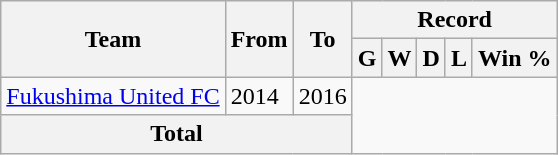<table class="wikitable" style="text-align: center">
<tr>
<th rowspan="2">Team</th>
<th rowspan="2">From</th>
<th rowspan="2">To</th>
<th colspan="5">Record</th>
</tr>
<tr>
<th>G</th>
<th>W</th>
<th>D</th>
<th>L</th>
<th>Win %</th>
</tr>
<tr>
<td align="left"><a href='#'>Fukushima United FC</a></td>
<td align="left">2014</td>
<td align="left">2016<br></td>
</tr>
<tr>
<th colspan="3">Total<br></th>
</tr>
</table>
